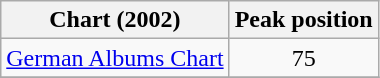<table class="wikitable">
<tr>
<th style="text-align:center;">Chart (2002)</th>
<th style="text-align:center;">Peak position</th>
</tr>
<tr>
<td align="left"><a href='#'>German Albums Chart</a></td>
<td style="text-align:center;">75</td>
</tr>
<tr>
</tr>
</table>
